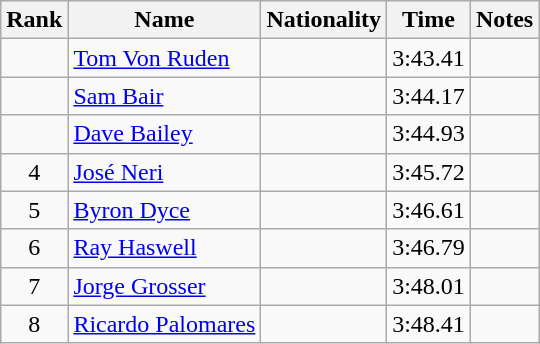<table class="wikitable sortable" style="text-align:center">
<tr>
<th>Rank</th>
<th>Name</th>
<th>Nationality</th>
<th>Time</th>
<th>Notes</th>
</tr>
<tr>
<td></td>
<td align=left><a href='#'>Tom Von Ruden</a></td>
<td align=left></td>
<td>3:43.41</td>
<td></td>
</tr>
<tr>
<td></td>
<td align=left><a href='#'>Sam Bair</a></td>
<td align=left></td>
<td>3:44.17</td>
<td></td>
</tr>
<tr>
<td></td>
<td align=left><a href='#'>Dave Bailey</a></td>
<td align=left></td>
<td>3:44.93</td>
<td></td>
</tr>
<tr>
<td>4</td>
<td align=left><a href='#'>José Neri</a></td>
<td align=left></td>
<td>3:45.72</td>
<td></td>
</tr>
<tr>
<td>5</td>
<td align=left><a href='#'>Byron Dyce</a></td>
<td align=left></td>
<td>3:46.61</td>
<td></td>
</tr>
<tr>
<td>6</td>
<td align=left><a href='#'>Ray Haswell</a></td>
<td align=left></td>
<td>3:46.79</td>
<td></td>
</tr>
<tr>
<td>7</td>
<td align=left><a href='#'>Jorge Grosser</a></td>
<td align=left></td>
<td>3:48.01</td>
<td></td>
</tr>
<tr>
<td>8</td>
<td align=left><a href='#'>Ricardo Palomares</a></td>
<td align=left></td>
<td>3:48.41</td>
<td></td>
</tr>
</table>
